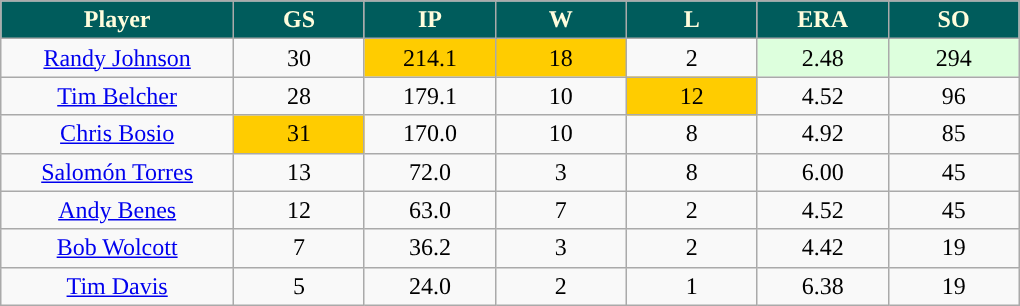<table class="wikitable sortable">
<tr>
<th style=" background:#005c5c; color:#FFFDDD;" width="16%">Player</th>
<th style=" background:#005c5c; color:#FFFDDD;" width="9%">GS</th>
<th style=" background:#005c5c; color:#FFFDDD;" width="9%">IP</th>
<th style=" background:#005c5c; color:#FFFDDD;" width="9%">W</th>
<th style=" background:#005c5c; color:#FFFDDD;" width="9%">L</th>
<th style=" background:#005c5c; color:#FFFDDD;" width="9%">ERA</th>
<th style=" background:#005c5c; color:#FFFDDD;" width="9%">SO</th>
</tr>
<tr align="center">
<td><a href='#'>Randy Johnson</a></td>
<td>30</td>
<td bgcolor="FFCC00">214.1</td>
<td bgcolor="FFCC00">18</td>
<td>2</td>
<td style="background:#DDFFDD;">2.48</td>
<td style="background:#DDFFDD;">294</td>
</tr>
<tr align="center">
<td><a href='#'>Tim Belcher</a></td>
<td>28</td>
<td>179.1</td>
<td>10</td>
<td bgcolor="#FFCC00">12</td>
<td>4.52</td>
<td>96</td>
</tr>
<tr align="center">
<td><a href='#'>Chris Bosio</a></td>
<td bgcolor="FFCC00">31</td>
<td>170.0</td>
<td>10</td>
<td>8</td>
<td>4.92</td>
<td>85</td>
</tr>
<tr align="center">
<td><a href='#'>Salomón Torres</a></td>
<td>13</td>
<td>72.0</td>
<td>3</td>
<td>8</td>
<td>6.00</td>
<td>45</td>
</tr>
<tr align="center">
<td><a href='#'>Andy Benes</a></td>
<td>12</td>
<td>63.0</td>
<td>7</td>
<td>2</td>
<td>4.52</td>
<td>45</td>
</tr>
<tr align=center>
<td><a href='#'>Bob Wolcott</a></td>
<td>7</td>
<td>36.2</td>
<td>3</td>
<td>2</td>
<td>4.42</td>
<td>19</td>
</tr>
<tr align=center>
<td><a href='#'>Tim Davis</a></td>
<td>5</td>
<td>24.0</td>
<td>2</td>
<td>1</td>
<td>6.38</td>
<td>19</td>
</tr>
</table>
